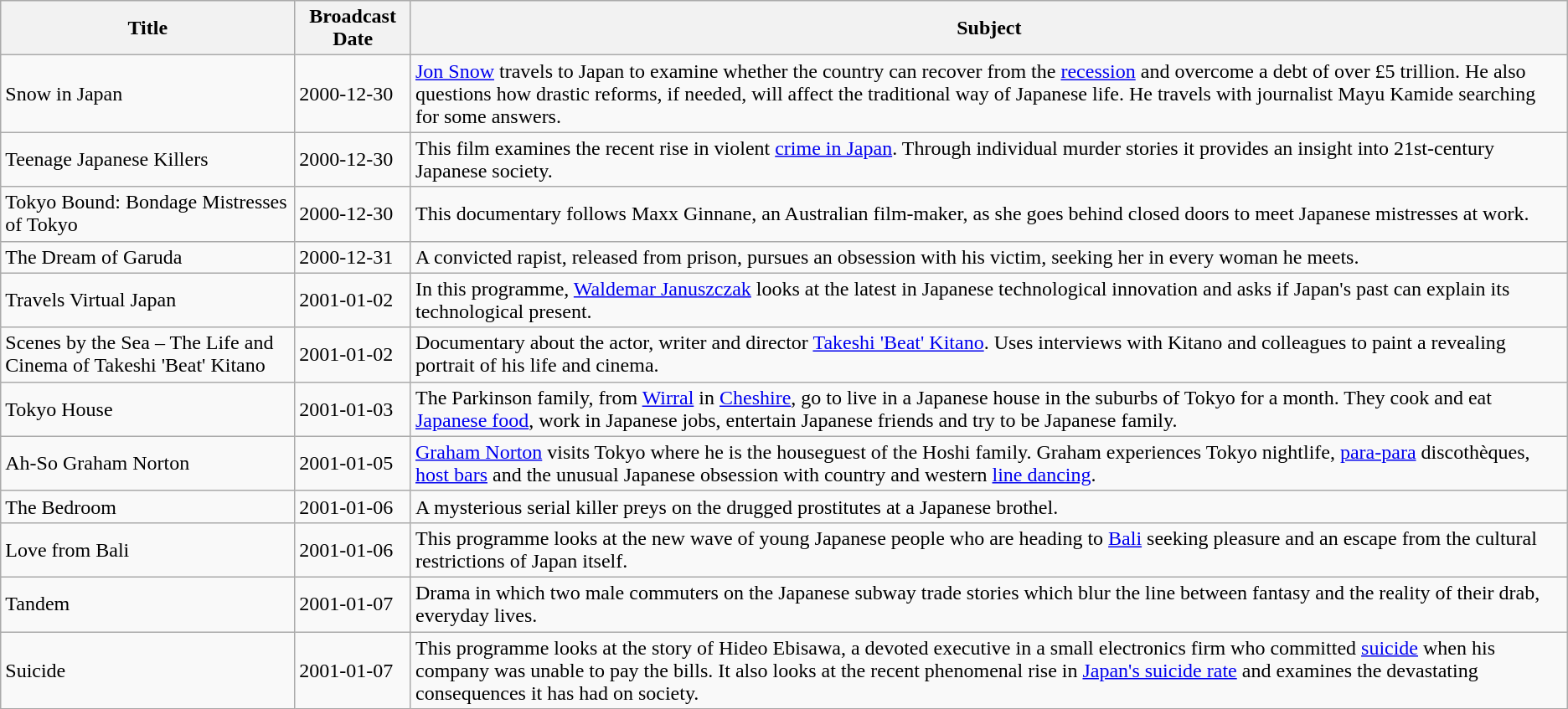<table class="wikitable">
<tr>
<th>Title</th>
<th>Broadcast Date</th>
<th>Subject</th>
</tr>
<tr>
<td>Snow in Japan</td>
<td>2000-12-30</td>
<td><a href='#'>Jon Snow</a> travels to Japan to examine whether the country can recover from the <a href='#'>recession</a> and overcome a debt of over £5 trillion. He also questions how drastic reforms, if needed, will affect the traditional way of Japanese life. He travels with journalist Mayu Kamide searching for some answers.</td>
</tr>
<tr>
<td>Teenage Japanese Killers</td>
<td>2000-12-30</td>
<td>This film examines the recent rise in violent <a href='#'>crime in Japan</a>. Through individual murder stories it provides an insight into 21st-century Japanese society.</td>
</tr>
<tr>
<td>Tokyo Bound: Bondage Mistresses of Tokyo</td>
<td>2000-12-30</td>
<td>This documentary follows Maxx Ginnane, an Australian film-maker, as she goes behind closed doors to meet Japanese mistresses at work.</td>
</tr>
<tr>
<td>The Dream of Garuda</td>
<td>2000-12-31</td>
<td>A convicted rapist, released from prison, pursues an obsession with his victim, seeking her in every woman he meets.</td>
</tr>
<tr>
<td>Travels Virtual Japan</td>
<td>2001-01-02</td>
<td>In this programme, <a href='#'>Waldemar Januszczak</a> looks at the latest in Japanese technological innovation and asks if Japan's past can explain its technological present.</td>
</tr>
<tr>
<td>Scenes by the Sea – The Life and Cinema of Takeshi 'Beat' Kitano</td>
<td>2001-01-02</td>
<td>Documentary about the actor, writer and director <a href='#'>Takeshi 'Beat' Kitano</a>. Uses interviews with Kitano and colleagues to paint a revealing portrait of his life and cinema.</td>
</tr>
<tr>
<td>Tokyo House</td>
<td>2001-01-03</td>
<td>The Parkinson family, from <a href='#'>Wirral</a> in <a href='#'>Cheshire</a>, go to live in a Japanese house in the suburbs of Tokyo for a month. They cook and eat <a href='#'>Japanese food</a>, work in Japanese jobs, entertain Japanese friends and try to be Japanese family.</td>
</tr>
<tr>
<td>Ah-So Graham Norton</td>
<td>2001-01-05</td>
<td><a href='#'>Graham Norton</a> visits Tokyo where he is the houseguest of the Hoshi family. Graham experiences Tokyo nightlife, <a href='#'>para-para</a> discothèques, <a href='#'>host bars</a> and the unusual Japanese obsession with country and western <a href='#'>line dancing</a>.</td>
</tr>
<tr>
<td>The Bedroom</td>
<td>2001-01-06</td>
<td>A mysterious serial killer preys on the drugged prostitutes at a Japanese brothel.</td>
</tr>
<tr>
<td>Love from Bali</td>
<td>2001-01-06</td>
<td>This programme looks at the new wave of young Japanese people who are heading to <a href='#'>Bali</a> seeking pleasure and an escape from the cultural restrictions of Japan itself.</td>
</tr>
<tr>
<td>Tandem</td>
<td>2001-01-07</td>
<td>Drama in which two male commuters on the Japanese subway trade stories which blur the line between fantasy and the reality of their drab, everyday lives.</td>
</tr>
<tr>
<td>Suicide</td>
<td>2001-01-07</td>
<td>This programme looks at the story of Hideo Ebisawa, a devoted executive in a small electronics firm who committed <a href='#'>suicide</a> when his company was unable to pay the bills. It also looks at the recent phenomenal rise in <a href='#'>Japan's suicide rate</a> and examines the devastating consequences it has had on society.</td>
</tr>
</table>
